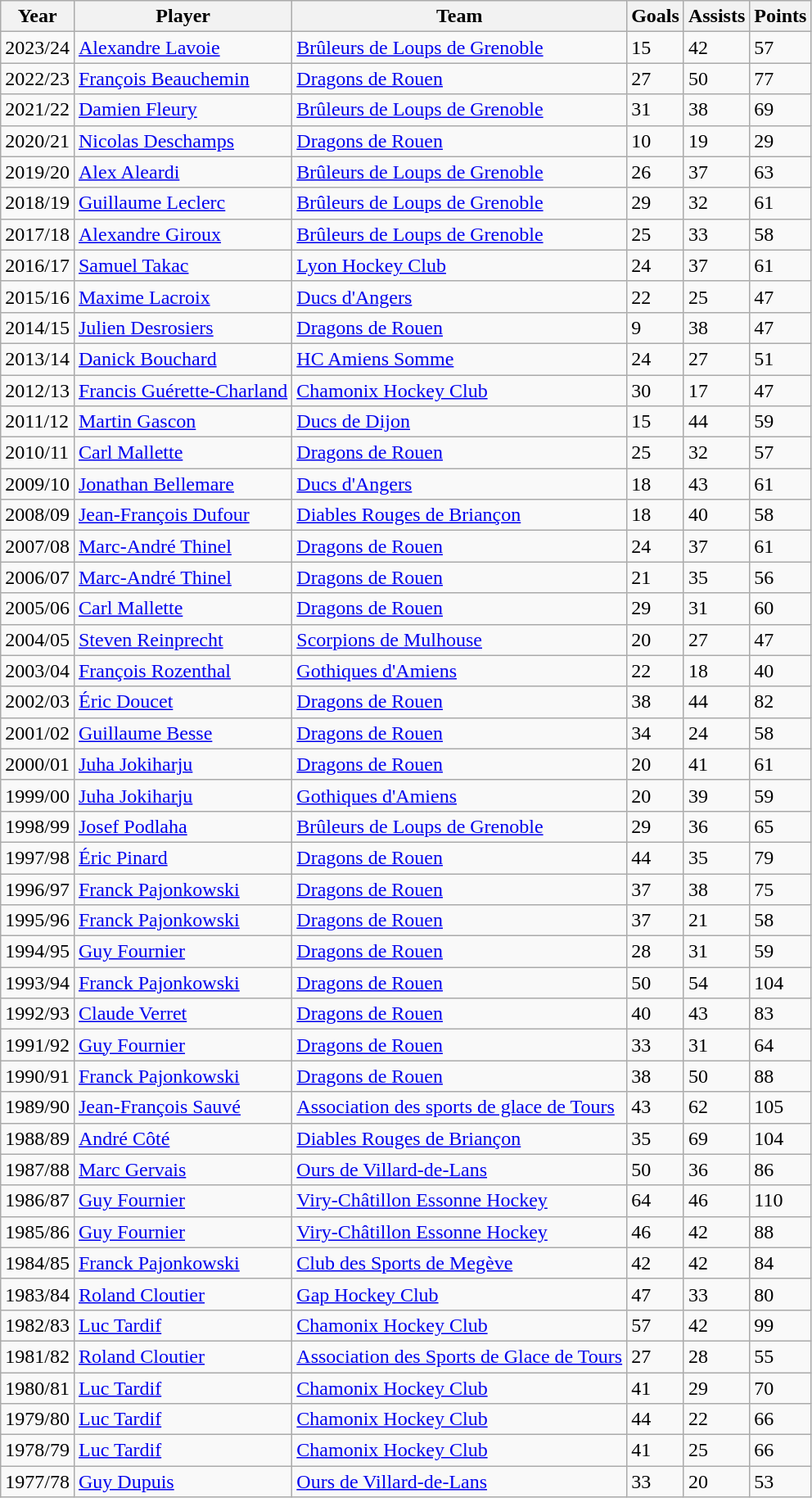<table class="wikitable">
<tr>
<th>Year</th>
<th>Player</th>
<th>Team</th>
<th>Goals</th>
<th>Assists</th>
<th>Points</th>
</tr>
<tr>
<td>2023/24</td>
<td><a href='#'>Alexandre Lavoie</a></td>
<td><a href='#'>Brûleurs de Loups de Grenoble</a></td>
<td>15</td>
<td>42</td>
<td>57</td>
</tr>
<tr>
<td>2022/23</td>
<td><a href='#'>François Beauchemin</a></td>
<td><a href='#'>Dragons de Rouen</a></td>
<td>27</td>
<td>50</td>
<td>77</td>
</tr>
<tr>
<td>2021/22</td>
<td><a href='#'>Damien Fleury</a></td>
<td><a href='#'>Brûleurs de Loups de Grenoble</a></td>
<td>31</td>
<td>38</td>
<td>69</td>
</tr>
<tr>
<td>2020/21</td>
<td><a href='#'>Nicolas Deschamps</a></td>
<td><a href='#'>Dragons de Rouen</a></td>
<td>10</td>
<td>19</td>
<td>29</td>
</tr>
<tr>
<td>2019/20</td>
<td><a href='#'>Alex Aleardi</a></td>
<td><a href='#'>Brûleurs de Loups de Grenoble</a></td>
<td>26</td>
<td>37</td>
<td>63</td>
</tr>
<tr>
<td>2018/19</td>
<td><a href='#'>Guillaume Leclerc</a></td>
<td><a href='#'>Brûleurs de Loups de Grenoble</a></td>
<td>29</td>
<td>32</td>
<td>61</td>
</tr>
<tr>
<td>2017/18</td>
<td><a href='#'>Alexandre Giroux</a></td>
<td><a href='#'>Brûleurs de Loups de Grenoble</a></td>
<td>25</td>
<td>33</td>
<td>58</td>
</tr>
<tr>
<td>2016/17</td>
<td><a href='#'>Samuel Takac</a></td>
<td><a href='#'>Lyon Hockey Club</a></td>
<td>24</td>
<td>37</td>
<td>61</td>
</tr>
<tr>
<td>2015/16</td>
<td><a href='#'>Maxime Lacroix</a></td>
<td><a href='#'>Ducs d'Angers</a></td>
<td>22</td>
<td>25</td>
<td>47</td>
</tr>
<tr>
<td>2014/15</td>
<td><a href='#'>Julien Desrosiers</a></td>
<td><a href='#'>Dragons de Rouen</a></td>
<td>9</td>
<td>38</td>
<td>47</td>
</tr>
<tr>
<td>2013/14</td>
<td><a href='#'>Danick Bouchard</a></td>
<td><a href='#'>HC Amiens Somme</a></td>
<td>24</td>
<td>27</td>
<td>51</td>
</tr>
<tr>
<td>2012/13</td>
<td><a href='#'>Francis Guérette-Charland</a></td>
<td><a href='#'>Chamonix Hockey Club</a></td>
<td>30</td>
<td>17</td>
<td>47</td>
</tr>
<tr>
<td>2011/12</td>
<td><a href='#'>Martin Gascon</a></td>
<td><a href='#'>Ducs de Dijon</a></td>
<td>15</td>
<td>44</td>
<td>59</td>
</tr>
<tr>
<td>2010/11</td>
<td><a href='#'>Carl Mallette</a></td>
<td><a href='#'>Dragons de Rouen</a></td>
<td>25</td>
<td>32</td>
<td>57</td>
</tr>
<tr>
<td>2009/10</td>
<td><a href='#'>Jonathan Bellemare</a></td>
<td><a href='#'>Ducs d'Angers</a></td>
<td>18</td>
<td>43</td>
<td>61</td>
</tr>
<tr>
<td>2008/09</td>
<td><a href='#'>Jean-François Dufour</a></td>
<td><a href='#'>Diables Rouges de Briançon</a></td>
<td>18</td>
<td>40</td>
<td>58</td>
</tr>
<tr>
<td>2007/08</td>
<td><a href='#'>Marc-André Thinel</a></td>
<td><a href='#'>Dragons de Rouen</a></td>
<td>24</td>
<td>37</td>
<td>61</td>
</tr>
<tr>
<td>2006/07</td>
<td><a href='#'>Marc-André Thinel</a></td>
<td><a href='#'>Dragons de Rouen</a></td>
<td>21</td>
<td>35</td>
<td>56</td>
</tr>
<tr>
<td>2005/06</td>
<td><a href='#'>Carl Mallette</a></td>
<td><a href='#'>Dragons de Rouen</a></td>
<td>29</td>
<td>31</td>
<td>60</td>
</tr>
<tr>
<td>2004/05</td>
<td><a href='#'>Steven Reinprecht</a></td>
<td><a href='#'>Scorpions de Mulhouse</a></td>
<td>20</td>
<td>27</td>
<td>47</td>
</tr>
<tr>
<td>2003/04</td>
<td><a href='#'>François Rozenthal</a></td>
<td><a href='#'>Gothiques d'Amiens</a></td>
<td>22</td>
<td>18</td>
<td>40</td>
</tr>
<tr>
<td>2002/03</td>
<td><a href='#'>Éric Doucet</a></td>
<td><a href='#'>Dragons de Rouen</a></td>
<td>38</td>
<td>44</td>
<td>82</td>
</tr>
<tr>
<td>2001/02</td>
<td><a href='#'>Guillaume Besse</a></td>
<td><a href='#'>Dragons de Rouen</a></td>
<td>34</td>
<td>24</td>
<td>58</td>
</tr>
<tr>
<td>2000/01</td>
<td><a href='#'>Juha Jokiharju</a></td>
<td><a href='#'>Dragons de Rouen</a></td>
<td>20</td>
<td>41</td>
<td>61</td>
</tr>
<tr>
<td>1999/00</td>
<td><a href='#'>Juha Jokiharju</a></td>
<td><a href='#'>Gothiques d'Amiens</a></td>
<td>20</td>
<td>39</td>
<td>59</td>
</tr>
<tr>
<td>1998/99</td>
<td><a href='#'>Josef Podlaha</a></td>
<td><a href='#'>Brûleurs de Loups de Grenoble</a></td>
<td>29</td>
<td>36</td>
<td>65</td>
</tr>
<tr>
<td>1997/98</td>
<td><a href='#'>Éric Pinard</a></td>
<td><a href='#'>Dragons de Rouen</a></td>
<td>44</td>
<td>35</td>
<td>79</td>
</tr>
<tr>
<td>1996/97</td>
<td><a href='#'>Franck Pajonkowski</a></td>
<td><a href='#'>Dragons de Rouen</a></td>
<td>37</td>
<td>38</td>
<td>75</td>
</tr>
<tr>
<td>1995/96</td>
<td><a href='#'>Franck Pajonkowski</a></td>
<td><a href='#'>Dragons de Rouen</a></td>
<td>37</td>
<td>21</td>
<td>58</td>
</tr>
<tr>
<td>1994/95</td>
<td><a href='#'>Guy Fournier</a></td>
<td><a href='#'>Dragons de Rouen</a></td>
<td>28</td>
<td>31</td>
<td>59</td>
</tr>
<tr>
<td>1993/94</td>
<td><a href='#'>Franck Pajonkowski</a></td>
<td><a href='#'>Dragons de Rouen</a></td>
<td>50</td>
<td>54</td>
<td>104</td>
</tr>
<tr>
<td>1992/93</td>
<td><a href='#'>Claude Verret</a></td>
<td><a href='#'>Dragons de Rouen</a></td>
<td>40</td>
<td>43</td>
<td>83</td>
</tr>
<tr>
<td>1991/92</td>
<td><a href='#'>Guy Fournier</a></td>
<td><a href='#'>Dragons de Rouen</a></td>
<td>33</td>
<td>31</td>
<td>64</td>
</tr>
<tr>
<td>1990/91</td>
<td><a href='#'>Franck Pajonkowski</a></td>
<td><a href='#'>Dragons de Rouen</a></td>
<td>38</td>
<td>50</td>
<td>88</td>
</tr>
<tr>
<td>1989/90</td>
<td><a href='#'>Jean-François Sauvé</a></td>
<td><a href='#'>Association des sports de glace de Tours</a></td>
<td>43</td>
<td>62</td>
<td>105</td>
</tr>
<tr>
<td>1988/89</td>
<td><a href='#'>André Côté</a></td>
<td><a href='#'>Diables Rouges de Briançon</a></td>
<td>35</td>
<td>69</td>
<td>104</td>
</tr>
<tr>
<td>1987/88</td>
<td><a href='#'>Marc Gervais</a></td>
<td><a href='#'>Ours de Villard-de-Lans</a></td>
<td>50</td>
<td>36</td>
<td>86</td>
</tr>
<tr>
<td>1986/87</td>
<td><a href='#'>Guy Fournier</a></td>
<td><a href='#'>Viry-Châtillon Essonne Hockey</a></td>
<td>64</td>
<td>46</td>
<td>110</td>
</tr>
<tr>
<td>1985/86</td>
<td><a href='#'>Guy Fournier</a></td>
<td><a href='#'>Viry-Châtillon Essonne Hockey</a></td>
<td>46</td>
<td>42</td>
<td>88</td>
</tr>
<tr>
<td>1984/85</td>
<td><a href='#'>Franck Pajonkowski</a></td>
<td><a href='#'>Club des Sports de Megève</a></td>
<td>42</td>
<td>42</td>
<td>84</td>
</tr>
<tr>
<td>1983/84</td>
<td><a href='#'>Roland Cloutier</a></td>
<td><a href='#'>Gap Hockey Club</a></td>
<td>47</td>
<td>33</td>
<td>80</td>
</tr>
<tr>
<td>1982/83</td>
<td><a href='#'>Luc Tardif</a></td>
<td><a href='#'>Chamonix Hockey Club</a></td>
<td>57</td>
<td>42</td>
<td>99</td>
</tr>
<tr>
<td>1981/82</td>
<td><a href='#'>Roland Cloutier</a></td>
<td><a href='#'>Association des Sports de Glace de Tours</a></td>
<td>27</td>
<td>28</td>
<td>55</td>
</tr>
<tr>
<td>1980/81</td>
<td><a href='#'>Luc Tardif</a></td>
<td><a href='#'>Chamonix Hockey Club</a></td>
<td>41</td>
<td>29</td>
<td>70</td>
</tr>
<tr>
<td>1979/80</td>
<td><a href='#'>Luc Tardif</a></td>
<td><a href='#'>Chamonix Hockey Club</a></td>
<td>44</td>
<td>22</td>
<td>66</td>
</tr>
<tr>
<td>1978/79</td>
<td><a href='#'>Luc Tardif</a></td>
<td><a href='#'>Chamonix Hockey Club</a></td>
<td>41</td>
<td>25</td>
<td>66</td>
</tr>
<tr>
<td>1977/78</td>
<td><a href='#'>Guy Dupuis</a></td>
<td><a href='#'>Ours de Villard-de-Lans</a></td>
<td>33</td>
<td>20</td>
<td>53</td>
</tr>
</table>
